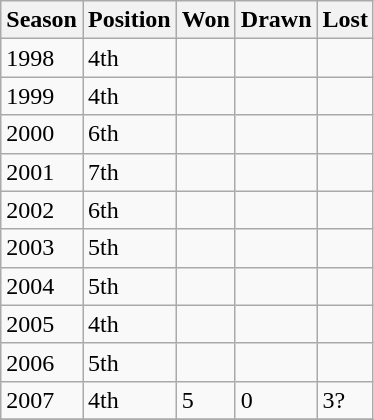<table class="wikitable collapsible">
<tr>
<th>Season</th>
<th>Position</th>
<th>Won</th>
<th>Drawn</th>
<th>Lost</th>
</tr>
<tr>
<td>1998</td>
<td>4th</td>
<td></td>
<td></td>
<td></td>
</tr>
<tr>
<td>1999</td>
<td>4th</td>
<td></td>
<td></td>
<td></td>
</tr>
<tr>
<td>2000</td>
<td>6th</td>
<td></td>
<td></td>
<td></td>
</tr>
<tr>
<td>2001</td>
<td>7th</td>
<td></td>
<td></td>
<td></td>
</tr>
<tr>
<td>2002</td>
<td>6th</td>
<td></td>
<td></td>
<td></td>
</tr>
<tr>
<td>2003</td>
<td>5th</td>
<td></td>
<td></td>
<td></td>
</tr>
<tr>
<td>2004</td>
<td>5th</td>
<td></td>
<td></td>
<td></td>
</tr>
<tr>
<td>2005</td>
<td>4th</td>
<td></td>
<td></td>
<td></td>
</tr>
<tr>
<td>2006</td>
<td>5th</td>
<td></td>
<td></td>
<td></td>
</tr>
<tr>
<td>2007</td>
<td>4th</td>
<td>5</td>
<td>0</td>
<td>3?</td>
</tr>
<tr>
</tr>
</table>
